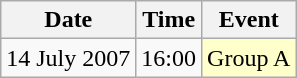<table class = "wikitable" style="text-align:center;">
<tr>
<th>Date</th>
<th>Time</th>
<th>Event</th>
</tr>
<tr>
<td>14 July 2007</td>
<td>16:00</td>
<td bgcolor=ffffcc>Group A</td>
</tr>
</table>
